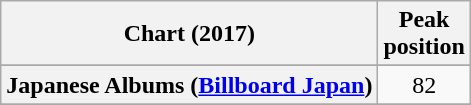<table class="wikitable sortable plainrowheaders" style="text-align:center">
<tr>
<th scope="col">Chart (2017)</th>
<th scope="col">Peak<br>position</th>
</tr>
<tr>
</tr>
<tr>
</tr>
<tr>
</tr>
<tr>
</tr>
<tr>
</tr>
<tr>
</tr>
<tr>
<th scope="row">Japanese Albums (<a href='#'>Billboard Japan</a>)</th>
<td>82</td>
</tr>
<tr>
</tr>
<tr>
</tr>
<tr>
</tr>
<tr>
</tr>
<tr>
</tr>
</table>
